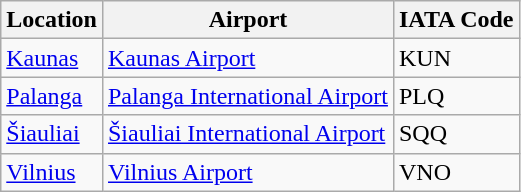<table class="wikitable">
<tr>
<th>Location</th>
<th>Airport</th>
<th>IATA Code</th>
</tr>
<tr>
<td><a href='#'>Kaunas</a></td>
<td><a href='#'>Kaunas Airport</a></td>
<td>KUN</td>
</tr>
<tr>
<td><a href='#'>Palanga</a></td>
<td><a href='#'>Palanga International Airport</a></td>
<td>PLQ</td>
</tr>
<tr>
<td><a href='#'>Šiauliai</a></td>
<td><a href='#'>Šiauliai International Airport</a></td>
<td>SQQ</td>
</tr>
<tr>
<td><a href='#'>Vilnius</a></td>
<td><a href='#'>Vilnius Airport</a></td>
<td>VNO</td>
</tr>
</table>
